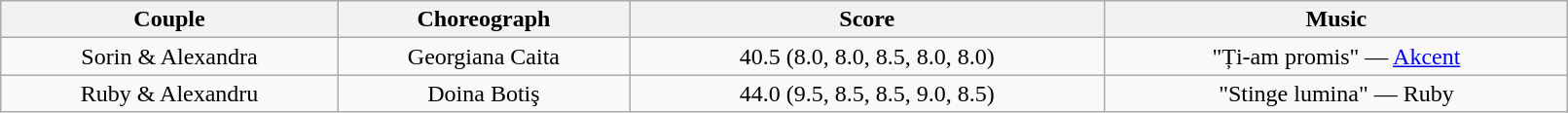<table class="wikitable" style="text-align: center; width:85%;">
<tr>
<th>Couple</th>
<th>Choreograph</th>
<th>Score</th>
<th>Music</th>
</tr>
<tr>
<td>Sorin & Alexandra</td>
<td>Georgiana Caita</td>
<td>40.5 (8.0, 8.0, 8.5, 8.0, 8.0)</td>
<td>"Ți-am promis" — <a href='#'>Akcent</a></td>
</tr>
<tr>
<td>Ruby & Alexandru</td>
<td>Doina Botiş</td>
<td>44.0 (9.5, 8.5, 8.5, 9.0, 8.5)</td>
<td>"Stinge lumina" — Ruby</td>
</tr>
</table>
